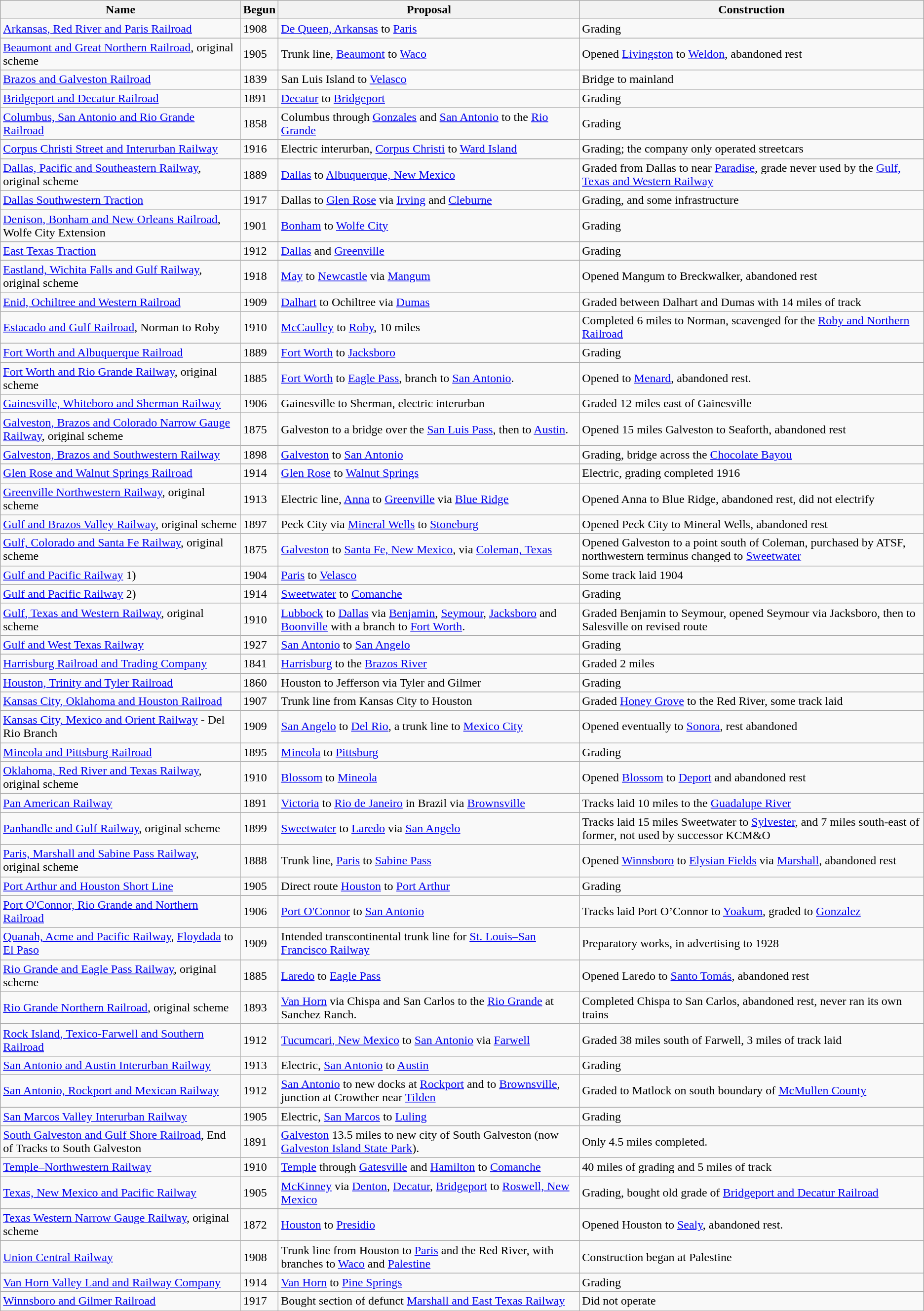<table class="wikitable sortable">
<tr>
<th>Name</th>
<th>Begun</th>
<th>Proposal</th>
<th>Construction</th>
</tr>
<tr>
<td><a href='#'>Arkansas, Red River and Paris Railroad</a></td>
<td>1908</td>
<td><a href='#'>De Queen, Arkansas</a> to <a href='#'>Paris</a></td>
<td>Grading</td>
</tr>
<tr>
<td><a href='#'>Beaumont and Great Northern Railroad</a>, original scheme</td>
<td>1905</td>
<td>Trunk line, <a href='#'>Beaumont</a> to <a href='#'>Waco</a></td>
<td>Opened <a href='#'>Livingston</a> to <a href='#'>Weldon</a>, abandoned rest</td>
</tr>
<tr>
<td><a href='#'>Brazos and Galveston Railroad</a></td>
<td>1839</td>
<td>San Luis Island to <a href='#'>Velasco</a></td>
<td>Bridge to mainland</td>
</tr>
<tr>
<td><a href='#'>Bridgeport and Decatur Railroad</a></td>
<td>1891</td>
<td><a href='#'>Decatur</a> to <a href='#'>Bridgeport</a></td>
<td>Grading</td>
</tr>
<tr>
<td><a href='#'>Columbus, San Antonio and Rio Grande Railroad</a></td>
<td>1858</td>
<td>Columbus through <a href='#'>Gonzales</a> and <a href='#'>San Antonio</a> to the <a href='#'>Rio Grande</a></td>
<td>Grading</td>
</tr>
<tr>
<td><a href='#'>Corpus Christi Street and Interurban Railway</a></td>
<td>1916</td>
<td>Electric interurban, <a href='#'>Corpus Christi</a> to <a href='#'>Ward Island</a></td>
<td>Grading; the company only operated streetcars</td>
</tr>
<tr>
<td><a href='#'>Dallas, Pacific and Southeastern Railway</a>, original scheme</td>
<td>1889</td>
<td><a href='#'>Dallas</a> to <a href='#'>Albuquerque, New Mexico</a></td>
<td>Graded from Dallas to near <a href='#'>Paradise</a>, grade never used by the <a href='#'>Gulf, Texas and Western Railway</a></td>
</tr>
<tr>
<td><a href='#'>Dallas Southwestern Traction</a></td>
<td>1917</td>
<td>Dallas to <a href='#'>Glen Rose</a> via <a href='#'>Irving</a> and <a href='#'>Cleburne</a></td>
<td>Grading, and some infrastructure</td>
</tr>
<tr>
<td><a href='#'>Denison, Bonham and New Orleans Railroad</a>, Wolfe City Extension</td>
<td>1901</td>
<td><a href='#'>Bonham</a> to <a href='#'>Wolfe City</a></td>
<td>Grading</td>
</tr>
<tr>
<td><a href='#'>East Texas Traction</a></td>
<td>1912</td>
<td><a href='#'>Dallas</a> and <a href='#'>Greenville</a></td>
<td>Grading</td>
</tr>
<tr>
<td><a href='#'>Eastland, Wichita Falls and Gulf Railway</a>, original scheme</td>
<td>1918</td>
<td><a href='#'>May</a> to <a href='#'>Newcastle</a> via <a href='#'>Mangum</a></td>
<td>Opened Mangum to Breckwalker, abandoned rest</td>
</tr>
<tr>
<td><a href='#'>Enid, Ochiltree and Western Railroad</a></td>
<td>1909</td>
<td><a href='#'>Dalhart</a> to Ochiltree via <a href='#'>Dumas</a></td>
<td>Graded between Dalhart and Dumas with 14 miles of track</td>
</tr>
<tr>
<td><a href='#'>Estacado and Gulf Railroad</a>, Norman to Roby</td>
<td>1910</td>
<td><a href='#'>McCaulley</a> to <a href='#'>Roby</a>, 10 miles</td>
<td>Completed 6 miles to Norman, scavenged for the <a href='#'>Roby and Northern Railroad</a></td>
</tr>
<tr>
<td><a href='#'>Fort Worth and Albuquerque Railroad</a></td>
<td>1889</td>
<td><a href='#'>Fort Worth</a> to <a href='#'>Jacksboro</a></td>
<td>Grading</td>
</tr>
<tr>
<td><a href='#'>Fort Worth and Rio Grande Railway</a>, original scheme</td>
<td>1885</td>
<td><a href='#'>Fort Worth</a> to <a href='#'>Eagle Pass</a>, branch to <a href='#'>San Antonio</a>.</td>
<td>Opened to <a href='#'>Menard</a>, abandoned rest.</td>
</tr>
<tr>
<td><a href='#'>Gainesville, Whiteboro and Sherman Railway</a></td>
<td>1906</td>
<td>Gainesville to Sherman, electric interurban</td>
<td>Graded 12 miles east of Gainesville</td>
</tr>
<tr>
<td><a href='#'>Galveston, Brazos and Colorado Narrow Gauge Railway</a>, original scheme</td>
<td>1875</td>
<td>Galveston to a bridge over the <a href='#'>San Luis Pass</a>, then to <a href='#'>Austin</a>.</td>
<td>Opened 15 miles Galveston to Seaforth, abandoned rest</td>
</tr>
<tr>
<td><a href='#'>Galveston, Brazos and Southwestern Railway</a></td>
<td>1898</td>
<td><a href='#'>Galveston</a> to <a href='#'>San Antonio</a></td>
<td>Grading, bridge across the <a href='#'>Chocolate Bayou</a></td>
</tr>
<tr>
<td><a href='#'>Glen Rose and Walnut Springs Railroad</a></td>
<td>1914</td>
<td><a href='#'>Glen Rose</a> to <a href='#'>Walnut Springs</a></td>
<td>Electric, grading completed 1916</td>
</tr>
<tr>
<td><a href='#'>Greenville Northwestern Railway</a>, original scheme</td>
<td>1913</td>
<td>Electric line, <a href='#'>Anna</a> to <a href='#'>Greenville</a> via <a href='#'>Blue Ridge</a></td>
<td>Opened Anna to Blue Ridge, abandoned rest, did not electrify</td>
</tr>
<tr>
<td><a href='#'>Gulf and Brazos Valley Railway</a>, original scheme</td>
<td>1897</td>
<td>Peck City via <a href='#'>Mineral Wells</a> to <a href='#'>Stoneburg</a></td>
<td>Opened Peck City to Mineral Wells, abandoned rest</td>
</tr>
<tr>
<td><a href='#'>Gulf, Colorado and Santa Fe Railway</a>, original scheme</td>
<td>1875</td>
<td><a href='#'>Galveston</a> to <a href='#'>Santa Fe, New Mexico</a>, via <a href='#'>Coleman, Texas</a></td>
<td>Opened Galveston to a point south of Coleman, purchased by ATSF, northwestern terminus changed to <a href='#'>Sweetwater</a></td>
</tr>
<tr>
<td><a href='#'>Gulf and Pacific Railway</a> 1)</td>
<td>1904</td>
<td><a href='#'>Paris</a> to <a href='#'>Velasco</a></td>
<td>Some track laid 1904</td>
</tr>
<tr>
<td><a href='#'>Gulf and Pacific Railway</a> 2)</td>
<td>1914</td>
<td><a href='#'>Sweetwater</a> to <a href='#'>Comanche</a></td>
<td>Grading</td>
</tr>
<tr>
<td><a href='#'>Gulf, Texas and Western Railway</a>, original scheme</td>
<td>1910</td>
<td><a href='#'>Lubbock</a> to <a href='#'>Dallas</a> via <a href='#'>Benjamin</a>, <a href='#'>Seymour</a>, <a href='#'>Jacksboro</a> and <a href='#'>Boonville</a> with a branch to <a href='#'>Fort Worth</a>.</td>
<td>Graded Benjamin to Seymour, opened Seymour via Jacksboro, then to Salesville on revised route</td>
</tr>
<tr>
<td><a href='#'>Gulf and West Texas Railway</a></td>
<td>1927</td>
<td><a href='#'>San Antonio</a> to <a href='#'>San Angelo</a></td>
<td>Grading</td>
</tr>
<tr>
<td><a href='#'>Harrisburg Railroad and Trading Company</a></td>
<td>1841</td>
<td><a href='#'>Harrisburg</a> to the <a href='#'>Brazos River</a></td>
<td>Graded 2 miles</td>
</tr>
<tr>
<td><a href='#'>Houston, Trinity and Tyler Railroad</a></td>
<td>1860</td>
<td>Houston to Jefferson via Tyler and Gilmer</td>
<td>Grading</td>
</tr>
<tr>
<td><a href='#'>Kansas City, Oklahoma and Houston Railroad</a></td>
<td>1907</td>
<td>Trunk line from Kansas City to Houston</td>
<td>Graded <a href='#'>Honey Grove</a> to the Red River, some track laid</td>
</tr>
<tr>
<td><a href='#'>Kansas City, Mexico and Orient Railway</a> - Del Rio Branch</td>
<td>1909</td>
<td><a href='#'>San Angelo</a> to <a href='#'>Del Rio</a>, a trunk line to <a href='#'>Mexico City</a></td>
<td>Opened eventually to <a href='#'>Sonora</a>, rest abandoned</td>
</tr>
<tr>
<td><a href='#'>Mineola and Pittsburg Railroad</a></td>
<td>1895</td>
<td><a href='#'>Mineola</a> to <a href='#'>Pittsburg</a></td>
<td>Grading</td>
</tr>
<tr>
<td><a href='#'>Oklahoma, Red River and Texas Railway</a>, original scheme</td>
<td>1910</td>
<td><a href='#'>Blossom</a> to <a href='#'>Mineola</a></td>
<td>Opened <a href='#'>Blossom</a> to <a href='#'>Deport</a> and abandoned rest</td>
</tr>
<tr>
<td><a href='#'>Pan American Railway</a></td>
<td>1891</td>
<td><a href='#'>Victoria</a> to <a href='#'>Rio de Janeiro</a> in Brazil via <a href='#'>Brownsville</a></td>
<td>Tracks laid 10 miles to the <a href='#'>Guadalupe River</a></td>
</tr>
<tr>
<td><a href='#'>Panhandle and Gulf Railway</a>, original scheme</td>
<td>1899</td>
<td><a href='#'>Sweetwater</a> to <a href='#'>Laredo</a> via <a href='#'>San Angelo</a></td>
<td>Tracks laid 15 miles Sweetwater to <a href='#'>Sylvester</a>, and 7 miles south-east of former, not used by successor KCM&O</td>
</tr>
<tr>
<td><a href='#'>Paris, Marshall and Sabine Pass Railway</a>, original scheme</td>
<td>1888</td>
<td>Trunk line, <a href='#'>Paris</a> to <a href='#'>Sabine Pass</a></td>
<td>Opened <a href='#'>Winnsboro</a> to <a href='#'>Elysian Fields</a> via <a href='#'>Marshall</a>, abandoned rest</td>
</tr>
<tr>
<td><a href='#'>Port Arthur and Houston Short Line</a></td>
<td>1905</td>
<td>Direct route <a href='#'>Houston</a> to <a href='#'>Port Arthur</a></td>
<td>Grading</td>
</tr>
<tr>
<td><a href='#'>Port O'Connor, Rio Grande and Northern Railroad</a></td>
<td>1906</td>
<td><a href='#'>Port O'Connor</a> to <a href='#'>San Antonio</a></td>
<td>Tracks laid Port O’Connor to <a href='#'>Yoakum</a>, graded to <a href='#'>Gonzalez</a></td>
</tr>
<tr>
<td><a href='#'>Quanah, Acme and Pacific Railway</a>, <a href='#'>Floydada</a> to <a href='#'>El Paso</a></td>
<td>1909</td>
<td>Intended transcontinental trunk line for <a href='#'>St. Louis–San Francisco Railway</a></td>
<td>Preparatory works, in advertising to 1928</td>
</tr>
<tr>
<td><a href='#'>Rio Grande and Eagle Pass Railway</a>, original scheme</td>
<td>1885</td>
<td><a href='#'>Laredo</a> to <a href='#'>Eagle Pass</a></td>
<td>Opened Laredo to <a href='#'>Santo Tomás</a>, abandoned rest</td>
</tr>
<tr>
<td><a href='#'>Rio Grande Northern Railroad</a>, original scheme</td>
<td>1893</td>
<td><a href='#'>Van Horn</a> via Chispa and San Carlos to the <a href='#'>Rio Grande</a> at Sanchez Ranch.</td>
<td>Completed Chispa to San Carlos, abandoned rest, never ran its own trains</td>
</tr>
<tr>
<td><a href='#'>Rock Island, Texico-Farwell and Southern Railroad</a></td>
<td>1912</td>
<td><a href='#'>Tucumcari, New Mexico</a> to <a href='#'>San Antonio</a> via <a href='#'>Farwell</a></td>
<td>Graded 38 miles south of Farwell, 3 miles of track laid</td>
</tr>
<tr>
<td><a href='#'>San Antonio and Austin Interurban Railway</a></td>
<td>1913</td>
<td>Electric, <a href='#'>San Antonio</a> to <a href='#'>Austin</a></td>
<td>Grading</td>
</tr>
<tr>
<td><a href='#'>San Antonio, Rockport and Mexican Railway</a></td>
<td>1912</td>
<td><a href='#'>San Antonio</a> to new docks at <a href='#'>Rockport</a> and to <a href='#'>Brownsville</a>, junction at Crowther near <a href='#'>Tilden</a></td>
<td>Graded to Matlock on south boundary of <a href='#'>McMullen County</a></td>
</tr>
<tr>
<td><a href='#'>San Marcos Valley Interurban Railway</a></td>
<td>1905</td>
<td>Electric, <a href='#'>San Marcos</a> to <a href='#'>Luling</a></td>
<td>Grading</td>
</tr>
<tr>
<td><a href='#'>South Galveston and Gulf Shore Railroad</a>, End of Tracks to South Galveston</td>
<td>1891</td>
<td><a href='#'>Galveston</a> 13.5 miles to new city of South Galveston (now <a href='#'>Galveston Island State Park</a>).</td>
<td>Only 4.5 miles completed.</td>
</tr>
<tr>
<td><a href='#'>Temple–Northwestern Railway</a></td>
<td>1910</td>
<td><a href='#'>Temple</a> through <a href='#'>Gatesville</a> and <a href='#'>Hamilton</a> to <a href='#'>Comanche</a></td>
<td>40 miles of grading and 5 miles of track</td>
</tr>
<tr>
<td><a href='#'>Texas, New Mexico and Pacific Railway</a></td>
<td>1905</td>
<td><a href='#'>McKinney</a> via <a href='#'>Denton</a>, <a href='#'>Decatur</a>, <a href='#'>Bridgeport</a> to <a href='#'>Roswell, New Mexico</a></td>
<td>Grading, bought old grade of <a href='#'>Bridgeport and Decatur Railroad</a></td>
</tr>
<tr>
<td><a href='#'>Texas Western Narrow Gauge Railway</a>, original scheme</td>
<td>1872</td>
<td><a href='#'>Houston</a> to <a href='#'>Presidio</a></td>
<td>Opened Houston to <a href='#'>Sealy</a>, abandoned rest.</td>
</tr>
<tr>
<td><a href='#'>Union Central Railway</a></td>
<td>1908</td>
<td>Trunk line from Houston to <a href='#'>Paris</a> and the Red River, with branches to <a href='#'>Waco</a> and <a href='#'>Palestine</a></td>
<td>Construction began at Palestine</td>
</tr>
<tr>
<td><a href='#'>Van Horn Valley Land and Railway Company</a></td>
<td>1914</td>
<td><a href='#'>Van Horn</a> to <a href='#'>Pine Springs</a></td>
<td>Grading</td>
</tr>
<tr>
<td><a href='#'>Winnsboro and Gilmer Railroad</a></td>
<td>1917</td>
<td>Bought section of defunct <a href='#'>Marshall and East Texas Railway</a></td>
<td>Did not operate</td>
</tr>
</table>
